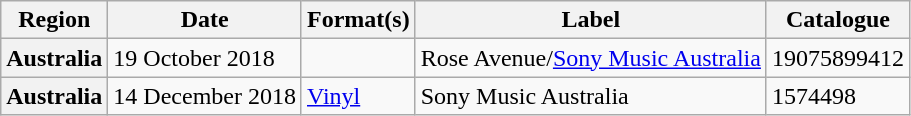<table class="wikitable plainrowheaders">
<tr>
<th scope="col">Region</th>
<th scope="col">Date</th>
<th scope="col">Format(s)</th>
<th scope="col">Label</th>
<th scope="col">Catalogue</th>
</tr>
<tr>
<th scope="row">Australia</th>
<td>19 October 2018</td>
<td></td>
<td>Rose Avenue/<a href='#'>Sony Music Australia</a></td>
<td>19075899412</td>
</tr>
<tr>
<th scope="row">Australia</th>
<td>14 December 2018</td>
<td><a href='#'>Vinyl</a></td>
<td>Sony Music Australia</td>
<td>1574498</td>
</tr>
</table>
